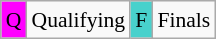<table class="wikitable" style="margin:0.5em auto; font-size:90%; line-height:1.25em;">
<tr>
<td bgcolor="#FF00FF" align=center>Q</td>
<td>Qualifying</td>
<td bgcolor="#48D1CC" align=center>F</td>
<td>Finals</td>
</tr>
</table>
